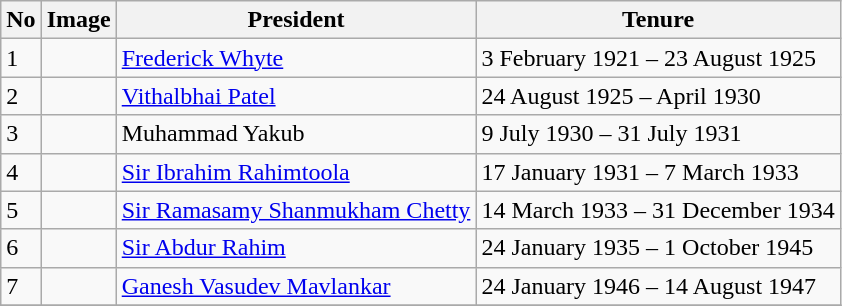<table class="wikitable">
<tr>
<th>No</th>
<th>Image</th>
<th>President</th>
<th>Tenure</th>
</tr>
<tr>
<td>1</td>
<td></td>
<td><a href='#'>Frederick Whyte</a></td>
<td>3 February 1921 – 23 August 1925</td>
</tr>
<tr>
<td>2</td>
<td></td>
<td><a href='#'>Vithalbhai Patel</a></td>
<td>24 August 1925 – April 1930</td>
</tr>
<tr>
<td>3</td>
<td></td>
<td>Muhammad Yakub</td>
<td>9 July 1930 – 31 July 1931</td>
</tr>
<tr>
<td>4</td>
<td></td>
<td><a href='#'>Sir Ibrahim Rahimtoola</a></td>
<td>17 January 1931 – 7 March 1933</td>
</tr>
<tr>
<td>5</td>
<td></td>
<td><a href='#'>Sir Ramasamy Shanmukham Chetty</a></td>
<td>14 March 1933 – 31 December 1934</td>
</tr>
<tr>
<td>6</td>
<td></td>
<td><a href='#'>Sir Abdur Rahim</a></td>
<td>24 January 1935 – 1 October 1945</td>
</tr>
<tr>
<td>7</td>
<td></td>
<td><a href='#'>Ganesh Vasudev Mavlankar</a></td>
<td>24 January 1946 – 14 August 1947</td>
</tr>
<tr>
</tr>
</table>
